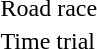<table>
<tr>
<td>Road race</td>
<td></td>
<td></td>
<td></td>
</tr>
<tr>
<td>Time trial</td>
<td></td>
<td></td>
<td></td>
</tr>
</table>
